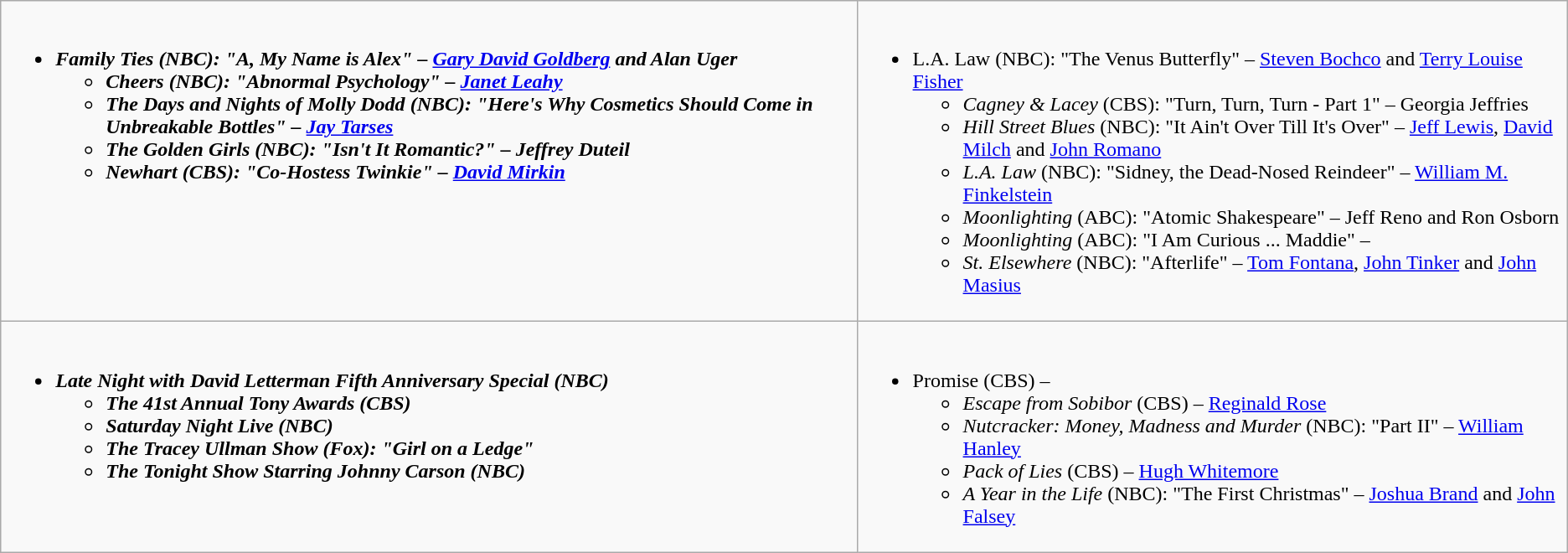<table class="wikitable">
<tr>
<td style="vertical-align:top;"><br><ul><li><strong><em>Family Ties<em> (NBC): "A, My Name is Alex" – <a href='#'>Gary David Goldberg</a> and Alan Uger<strong><ul><li></em>Cheers<em> (NBC): "Abnormal Psychology" – <a href='#'>Janet Leahy</a></li><li></em>The Days and Nights of Molly Dodd<em> (NBC): "Here's Why Cosmetics Should Come in Unbreakable Bottles" – <a href='#'>Jay Tarses</a></li><li></em>The Golden Girls<em> (NBC): "Isn't It Romantic?" – Jeffrey Duteil</li><li></em>Newhart<em> (CBS): "Co-Hostess Twinkie" – <a href='#'>David Mirkin</a></li></ul></li></ul></td>
<td style="vertical-align:top;"><br><ul><li></em></strong>L.A. Law</em> (NBC): "The Venus Butterfly" – <a href='#'>Steven Bochco</a> and <a href='#'>Terry Louise Fisher</a></strong><ul><li><em>Cagney & Lacey</em> (CBS): "Turn, Turn, Turn - Part 1" – Georgia Jeffries</li><li><em>Hill Street Blues</em> (NBC): "It Ain't Over Till It's Over" – <a href='#'>Jeff Lewis</a>, <a href='#'>David Milch</a> and <a href='#'>John Romano</a></li><li><em>L.A. Law</em> (NBC): "Sidney, the Dead-Nosed Reindeer" – <a href='#'>William M. Finkelstein</a></li><li><em>Moonlighting</em> (ABC): "Atomic Shakespeare" – Jeff Reno and Ron Osborn</li><li><em>Moonlighting</em> (ABC): "I Am Curious ... Maddie" – </li><li><em>St. Elsewhere</em> (NBC): "Afterlife" – <a href='#'>Tom Fontana</a>, <a href='#'>John Tinker</a> and <a href='#'>John Masius</a></li></ul></li></ul></td>
</tr>
<tr>
<td style="vertical-align:top;"><br><ul><li><strong><em>Late Night with David Letterman Fifth Anniversary Special<em> (NBC)<strong><ul><li></em>The 41st Annual Tony Awards<em> (CBS)</li><li></em>Saturday Night Live<em> (NBC)</li><li></em>The Tracey Ullman Show<em> (Fox): "Girl on a Ledge"</li><li></em>The Tonight Show Starring Johnny Carson<em> (NBC)</li></ul></li></ul></td>
<td style="vertical-align:top;"><br><ul><li></em></strong>Promise</em> (CBS) – </strong><ul><li><em>Escape from Sobibor</em> (CBS) – <a href='#'>Reginald Rose</a></li><li><em>Nutcracker: Money, Madness and Murder</em> (NBC): "Part II" – <a href='#'>William Hanley</a></li><li><em>Pack of Lies</em> (CBS) – <a href='#'>Hugh Whitemore</a></li><li><em>A Year in the Life</em> (NBC): "The First Christmas" – <a href='#'>Joshua Brand</a> and <a href='#'>John Falsey</a></li></ul></li></ul></td>
</tr>
</table>
